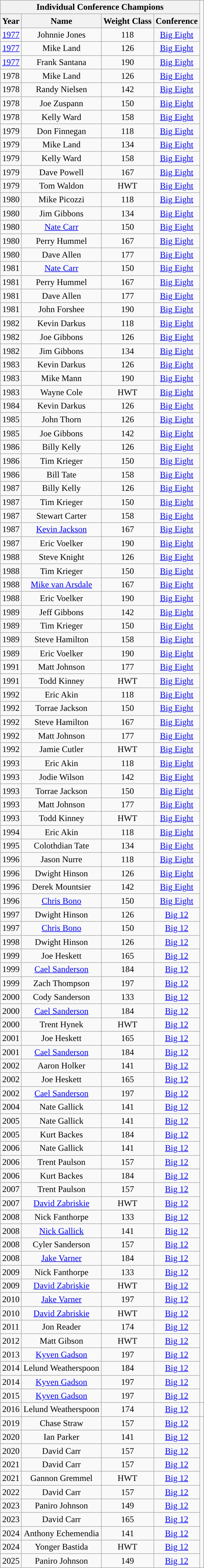<table class="wikitable">
<tr>
<th colspan="4">Individual Conference Champions</th>
</tr>
<tr>
<th scope="col">Year</th>
<th scope="col">Name</th>
<th scope="col">Weight Class</th>
<th scope="col">Conference</th>
</tr>
<tr>
<td><a href='#'>1977</a></td>
<td style="text-align: center;">Johnnie Jones</td>
<td style="text-align: center;">118</td>
<td style="text-align: center;"><a href='#'>Big Eight</a></td>
</tr>
<tr>
<td><a href='#'>1977</a></td>
<td style="text-align: center;">Mike Land</td>
<td style="text-align: center;">126</td>
<td style="text-align: center;"><a href='#'>Big Eight</a></td>
</tr>
<tr>
<td><a href='#'>1977</a></td>
<td style="text-align: center;">Frank Santana</td>
<td style="text-align: center;">190</td>
<td style="text-align: center;"><a href='#'>Big Eight</a></td>
</tr>
<tr>
<td>1978</td>
<td style="text-align: center;">Mike Land</td>
<td style="text-align: center;">126</td>
<td style="text-align: center;"><a href='#'>Big Eight</a></td>
</tr>
<tr>
<td>1978</td>
<td style="text-align: center;">Randy Nielsen</td>
<td style="text-align: center;">142</td>
<td style="text-align: center;"><a href='#'>Big Eight</a></td>
</tr>
<tr>
<td>1978</td>
<td style="text-align: center;">Joe Zuspann</td>
<td style="text-align: center;">150</td>
<td style="text-align: center;"><a href='#'>Big Eight</a></td>
</tr>
<tr>
<td>1978</td>
<td style="text-align: center;">Kelly Ward</td>
<td style="text-align: center;">158</td>
<td style="text-align: center;"><a href='#'>Big Eight</a></td>
</tr>
<tr>
<td>1979</td>
<td style="text-align: center;">Don Finnegan</td>
<td style="text-align: center;">118</td>
<td style="text-align: center;"><a href='#'>Big Eight</a></td>
</tr>
<tr>
<td>1979</td>
<td style="text-align: center;">Mike Land</td>
<td style="text-align: center;">134</td>
<td style="text-align: center;"><a href='#'>Big Eight</a></td>
</tr>
<tr>
<td>1979</td>
<td style="text-align: center;">Kelly Ward</td>
<td style="text-align: center;">158</td>
<td style="text-align: center;"><a href='#'>Big Eight</a></td>
</tr>
<tr>
<td>1979</td>
<td style="text-align: center;">Dave Powell</td>
<td style="text-align: center;">167</td>
<td style="text-align: center;"><a href='#'>Big Eight</a></td>
</tr>
<tr>
<td>1979</td>
<td style="text-align: center;">Tom Waldon</td>
<td style="text-align: center;">HWT</td>
<td style="text-align: center;"><a href='#'>Big Eight</a></td>
</tr>
<tr>
<td>1980</td>
<td style="text-align: center;">Mike Picozzi</td>
<td style="text-align: center;">118</td>
<td style="text-align: center;"><a href='#'>Big Eight</a></td>
</tr>
<tr>
<td>1980</td>
<td style="text-align: center;">Jim Gibbons</td>
<td style="text-align: center;">134</td>
<td style="text-align: center;"><a href='#'>Big Eight</a></td>
</tr>
<tr>
<td>1980</td>
<td style="text-align: center;"><a href='#'>Nate Carr</a></td>
<td style="text-align: center;">150</td>
<td style="text-align: center;"><a href='#'>Big Eight</a></td>
</tr>
<tr>
<td>1980</td>
<td style="text-align: center;">Perry Hummel</td>
<td style="text-align: center;">167</td>
<td style="text-align: center;"><a href='#'>Big Eight</a></td>
</tr>
<tr>
<td>1980</td>
<td style="text-align: center;">Dave Allen</td>
<td style="text-align: center;">177</td>
<td style="text-align: center;"><a href='#'>Big Eight</a></td>
</tr>
<tr>
<td>1981</td>
<td style="text-align: center;"><a href='#'>Nate Carr</a></td>
<td style="text-align: center;">150</td>
<td style="text-align: center;"><a href='#'>Big Eight</a></td>
</tr>
<tr>
<td>1981</td>
<td style="text-align: center;">Perry Hummel</td>
<td style="text-align: center;">167</td>
<td style="text-align: center;"><a href='#'>Big Eight</a></td>
</tr>
<tr>
<td>1981</td>
<td style="text-align: center;">Dave Allen</td>
<td style="text-align: center;">177</td>
<td style="text-align: center;"><a href='#'>Big Eight</a></td>
</tr>
<tr>
<td>1981</td>
<td style="text-align: center;">John Forshee</td>
<td style="text-align: center;">190</td>
<td style="text-align: center;"><a href='#'>Big Eight</a></td>
</tr>
<tr>
<td>1982</td>
<td style="text-align: center;">Kevin Darkus</td>
<td style="text-align: center;">118</td>
<td style="text-align: center;"><a href='#'>Big Eight</a></td>
</tr>
<tr>
<td>1982</td>
<td style="text-align: center;">Joe Gibbons</td>
<td style="text-align: center;">126</td>
<td style="text-align: center;"><a href='#'>Big Eight</a></td>
</tr>
<tr>
<td>1982</td>
<td style="text-align: center;">Jim Gibbons</td>
<td style="text-align: center;">134</td>
<td style="text-align: center;"><a href='#'>Big Eight</a></td>
</tr>
<tr>
<td>1983</td>
<td style="text-align: center;">Kevin Darkus</td>
<td style="text-align: center;">126</td>
<td style="text-align: center;"><a href='#'>Big Eight</a></td>
</tr>
<tr>
<td>1983</td>
<td style="text-align: center;">Mike Mann</td>
<td style="text-align: center;">190</td>
<td style="text-align: center;"><a href='#'>Big Eight</a></td>
</tr>
<tr>
<td>1983</td>
<td style="text-align: center;">Wayne Cole</td>
<td style="text-align: center;">HWT</td>
<td style="text-align: center;"><a href='#'>Big Eight</a></td>
</tr>
<tr>
<td>1984</td>
<td style="text-align: center;">Kevin Darkus</td>
<td style="text-align: center;">126</td>
<td style="text-align: center;"><a href='#'>Big Eight</a></td>
</tr>
<tr>
<td>1985</td>
<td style="text-align: center;">John Thorn</td>
<td style="text-align: center;">126</td>
<td style="text-align: center;"><a href='#'>Big Eight</a></td>
</tr>
<tr>
<td>1985</td>
<td style="text-align: center;">Joe Gibbons</td>
<td style="text-align: center;">142</td>
<td style="text-align: center;"><a href='#'>Big Eight</a></td>
</tr>
<tr>
<td>1986</td>
<td style="text-align: center;">Billy Kelly</td>
<td style="text-align: center;">126</td>
<td style="text-align: center;"><a href='#'>Big Eight</a></td>
</tr>
<tr>
<td>1986</td>
<td style="text-align: center;">Tim Krieger</td>
<td style="text-align: center;">150</td>
<td style="text-align: center;"><a href='#'>Big Eight</a></td>
</tr>
<tr>
<td>1986</td>
<td style="text-align: center;">Bill Tate</td>
<td style="text-align: center;">158</td>
<td style="text-align: center;"><a href='#'>Big Eight</a></td>
</tr>
<tr>
<td>1987</td>
<td style="text-align: center;">Billy Kelly</td>
<td style="text-align: center;">126</td>
<td style="text-align: center;"><a href='#'>Big Eight</a></td>
</tr>
<tr>
<td>1987</td>
<td style="text-align: center;">Tim Krieger</td>
<td style="text-align: center;">150</td>
<td style="text-align: center;"><a href='#'>Big Eight</a></td>
</tr>
<tr>
<td>1987</td>
<td style="text-align: center;">Stewart Carter</td>
<td style="text-align: center;">158</td>
<td style="text-align: center;"><a href='#'>Big Eight</a></td>
</tr>
<tr>
<td>1987</td>
<td style="text-align: center;"><a href='#'>Kevin Jackson</a></td>
<td style="text-align: center;">167</td>
<td style="text-align: center;"><a href='#'>Big Eight</a></td>
</tr>
<tr>
<td>1987</td>
<td style="text-align: center;">Eric Voelker</td>
<td style="text-align: center;">190</td>
<td style="text-align: center;"><a href='#'>Big Eight</a></td>
</tr>
<tr>
<td>1988</td>
<td style="text-align: center;">Steve Knight</td>
<td style="text-align: center;">126</td>
<td style="text-align: center;"><a href='#'>Big Eight</a></td>
</tr>
<tr>
<td>1988</td>
<td style="text-align: center;">Tim Krieger</td>
<td style="text-align: center;">150</td>
<td style="text-align: center;"><a href='#'>Big Eight</a></td>
</tr>
<tr>
<td>1988</td>
<td style="text-align: center;"><a href='#'>Mike van Arsdale</a></td>
<td style="text-align: center;">167</td>
<td style="text-align: center;"><a href='#'>Big Eight</a></td>
</tr>
<tr>
<td>1988</td>
<td style="text-align: center;">Eric Voelker</td>
<td style="text-align: center;">190</td>
<td style="text-align: center;"><a href='#'>Big Eight</a></td>
</tr>
<tr>
<td>1989</td>
<td style="text-align: center;">Jeff Gibbons</td>
<td style="text-align: center;">142</td>
<td style="text-align: center;"><a href='#'>Big Eight</a></td>
</tr>
<tr>
<td>1989</td>
<td style="text-align: center;">Tim Krieger</td>
<td style="text-align: center;">150</td>
<td style="text-align: center;"><a href='#'>Big Eight</a></td>
</tr>
<tr>
<td>1989</td>
<td style="text-align: center;">Steve Hamilton</td>
<td style="text-align: center;">158</td>
<td style="text-align: center;"><a href='#'>Big Eight</a></td>
</tr>
<tr>
<td>1989</td>
<td style="text-align: center;">Eric Voelker</td>
<td style="text-align: center;">190</td>
<td style="text-align: center;"><a href='#'>Big Eight</a></td>
</tr>
<tr>
<td>1991</td>
<td style="text-align: center;">Matt Johnson</td>
<td style="text-align: center;">177</td>
<td style="text-align: center;"><a href='#'>Big Eight</a></td>
</tr>
<tr>
<td>1991</td>
<td style="text-align: center;">Todd Kinney</td>
<td style="text-align: center;">HWT</td>
<td style="text-align: center;"><a href='#'>Big Eight</a></td>
</tr>
<tr>
<td>1992</td>
<td style="text-align: center;">Eric Akin</td>
<td style="text-align: center;">118</td>
<td style="text-align: center;"><a href='#'>Big Eight</a></td>
</tr>
<tr>
<td>1992</td>
<td style="text-align: center;">Torrae Jackson</td>
<td style="text-align: center;">150</td>
<td style="text-align: center;"><a href='#'>Big Eight</a></td>
</tr>
<tr>
<td>1992</td>
<td style="text-align: center;">Steve Hamilton</td>
<td style="text-align: center;">167</td>
<td style="text-align: center;"><a href='#'>Big Eight</a></td>
</tr>
<tr>
<td>1992</td>
<td style="text-align: center;">Matt Johnson</td>
<td style="text-align: center;">177</td>
<td style="text-align: center;"><a href='#'>Big Eight</a></td>
</tr>
<tr>
<td>1992</td>
<td style="text-align: center;">Jamie Cutler</td>
<td style="text-align: center;">HWT</td>
<td style="text-align: center;"><a href='#'>Big Eight</a></td>
</tr>
<tr>
<td>1993</td>
<td style="text-align: center;">Eric Akin</td>
<td style="text-align: center;">118</td>
<td style="text-align: center;"><a href='#'>Big Eight</a></td>
</tr>
<tr>
<td>1993</td>
<td style="text-align: center;">Jodie Wilson</td>
<td style="text-align: center;">142</td>
<td style="text-align: center;"><a href='#'>Big Eight</a></td>
</tr>
<tr>
<td>1993</td>
<td style="text-align: center;">Torrae Jackson</td>
<td style="text-align: center;">150</td>
<td style="text-align: center;"><a href='#'>Big Eight</a></td>
</tr>
<tr>
<td>1993</td>
<td style="text-align: center;">Matt Johnson</td>
<td style="text-align: center;">177</td>
<td style="text-align: center;"><a href='#'>Big Eight</a></td>
</tr>
<tr>
<td>1993</td>
<td style="text-align: center;">Todd Kinney</td>
<td style="text-align: center;">HWT</td>
<td style="text-align: center;"><a href='#'>Big Eight</a></td>
</tr>
<tr>
<td>1994</td>
<td style="text-align: center;">Eric Akin</td>
<td style="text-align: center;">118</td>
<td style="text-align: center;"><a href='#'>Big Eight</a></td>
</tr>
<tr>
<td>1995</td>
<td style="text-align: center;">Colothdian Tate</td>
<td style="text-align: center;">134</td>
<td style="text-align: center;"><a href='#'>Big Eight</a></td>
</tr>
<tr>
<td>1996</td>
<td style="text-align: center;">Jason Nurre</td>
<td style="text-align: center;">118</td>
<td style="text-align: center;"><a href='#'>Big Eight</a></td>
</tr>
<tr>
<td>1996</td>
<td style="text-align: center;">Dwight Hinson</td>
<td style="text-align: center;">126</td>
<td style="text-align: center;"><a href='#'>Big Eight</a></td>
</tr>
<tr>
<td>1996</td>
<td style="text-align: center;">Derek Mountsier</td>
<td style="text-align: center;">142</td>
<td style="text-align: center;"><a href='#'>Big Eight</a></td>
</tr>
<tr>
<td>1996</td>
<td style="text-align: center;"><a href='#'>Chris Bono</a></td>
<td style="text-align: center;">150</td>
<td style="text-align: center;"><a href='#'>Big Eight</a></td>
</tr>
<tr>
<td>1997</td>
<td style="text-align: center;">Dwight Hinson</td>
<td style="text-align: center;">126</td>
<td style="text-align: center;"><a href='#'>Big 12</a></td>
</tr>
<tr>
<td>1997</td>
<td style="text-align: center;"><a href='#'>Chris Bono</a></td>
<td style="text-align: center;">150</td>
<td style="text-align: center;"><a href='#'>Big 12</a></td>
</tr>
<tr>
<td>1998</td>
<td style="text-align: center;">Dwight Hinson</td>
<td style="text-align: center;">126</td>
<td style="text-align: center;"><a href='#'>Big 12</a></td>
</tr>
<tr>
<td>1999</td>
<td style="text-align: center;">Joe Heskett</td>
<td style="text-align: center;">165</td>
<td style="text-align: center;"><a href='#'>Big 12</a></td>
</tr>
<tr>
<td>1999</td>
<td style="text-align: center;"><a href='#'>Cael Sanderson</a></td>
<td style="text-align: center;">184</td>
<td style="text-align: center;"><a href='#'>Big 12</a></td>
</tr>
<tr>
<td>1999</td>
<td style="text-align: center;">Zach Thompson</td>
<td style="text-align: center;">197</td>
<td style="text-align: center;"><a href='#'>Big 12</a></td>
</tr>
<tr>
<td>2000</td>
<td style="text-align: center;">Cody Sanderson</td>
<td style="text-align: center;">133</td>
<td style="text-align: center;"><a href='#'>Big 12</a></td>
</tr>
<tr>
<td>2000</td>
<td style="text-align: center;"><a href='#'>Cael Sanderson</a></td>
<td style="text-align: center;">184</td>
<td style="text-align: center;"><a href='#'>Big 12</a></td>
</tr>
<tr>
<td>2000</td>
<td style="text-align: center;">Trent Hynek</td>
<td style="text-align: center;">HWT</td>
<td style="text-align: center;"><a href='#'>Big 12</a></td>
</tr>
<tr>
<td>2001</td>
<td style="text-align: center;">Joe Heskett</td>
<td style="text-align: center;">165</td>
<td style="text-align: center;"><a href='#'>Big 12</a></td>
</tr>
<tr>
<td>2001</td>
<td style="text-align: center;"><a href='#'>Cael Sanderson</a></td>
<td style="text-align: center;">184</td>
<td style="text-align: center;"><a href='#'>Big 12</a></td>
</tr>
<tr>
<td>2002</td>
<td style="text-align: center;">Aaron Holker</td>
<td style="text-align: center;">141</td>
<td style="text-align: center;"><a href='#'>Big 12</a></td>
</tr>
<tr>
<td>2002</td>
<td style="text-align: center;">Joe Heskett</td>
<td style="text-align: center;">165</td>
<td style="text-align: center;"><a href='#'>Big 12</a></td>
</tr>
<tr>
<td>2002</td>
<td style="text-align: center;"><a href='#'>Cael Sanderson</a></td>
<td style="text-align: center;">197</td>
<td style="text-align: center;"><a href='#'>Big 12</a></td>
</tr>
<tr>
<td>2004</td>
<td style="text-align: center;">Nate Gallick</td>
<td style="text-align: center;">141</td>
<td style="text-align: center;"><a href='#'>Big 12</a></td>
</tr>
<tr>
<td>2005</td>
<td style="text-align: center;">Nate Gallick</td>
<td style="text-align: center;">141</td>
<td style="text-align: center;"><a href='#'>Big 12</a></td>
</tr>
<tr>
<td>2005</td>
<td style="text-align: center;">Kurt Backes</td>
<td style="text-align: center;">184</td>
<td style="text-align: center;"><a href='#'>Big 12</a></td>
</tr>
<tr>
<td>2006</td>
<td style="text-align: center;">Nate Gallick</td>
<td style="text-align: center;">141</td>
<td style="text-align: center;"><a href='#'>Big 12</a></td>
</tr>
<tr>
<td>2006</td>
<td style="text-align: center;">Trent Paulson</td>
<td style="text-align: center;">157</td>
<td style="text-align: center;"><a href='#'>Big 12</a></td>
</tr>
<tr>
<td>2006</td>
<td style="text-align: center;">Kurt Backes</td>
<td style="text-align: center;">184</td>
<td style="text-align: center;"><a href='#'>Big 12</a></td>
</tr>
<tr>
<td>2007</td>
<td style="text-align: center;">Trent Paulson</td>
<td style="text-align: center;">157</td>
<td style="text-align: center;"><a href='#'>Big 12</a></td>
</tr>
<tr>
<td>2007</td>
<td style="text-align: center;"><a href='#'>David Zabriskie</a></td>
<td style="text-align: center;">HWT</td>
<td style="text-align: center;"><a href='#'>Big 12</a></td>
</tr>
<tr>
<td>2008</td>
<td style="text-align: center;">Nick Fanthorpe</td>
<td style="text-align: center;">133</td>
<td style="text-align: center;"><a href='#'>Big 12</a></td>
</tr>
<tr>
<td>2008</td>
<td style="text-align: center;"><a href='#'>Nick Gallick</a></td>
<td style="text-align: center;">141</td>
<td style="text-align: center;"><a href='#'>Big 12</a></td>
</tr>
<tr>
<td>2008</td>
<td style="text-align: center;">Cyler Sanderson</td>
<td style="text-align: center;">157</td>
<td style="text-align: center;"><a href='#'>Big 12</a></td>
</tr>
<tr>
<td>2008</td>
<td style="text-align: center;"><a href='#'>Jake Varner</a></td>
<td style="text-align: center;">184</td>
<td style="text-align: center;"><a href='#'>Big 12</a></td>
</tr>
<tr>
<td>2009</td>
<td style="text-align: center;">Nick Fanthorpe</td>
<td style="text-align: center;">133</td>
<td style="text-align: center;"><a href='#'>Big 12</a></td>
</tr>
<tr>
<td>2009</td>
<td style="text-align: center;"><a href='#'>David Zabriskie</a></td>
<td style="text-align: center;">HWT</td>
<td style="text-align: center;"><a href='#'>Big 12</a></td>
</tr>
<tr>
<td>2010</td>
<td style="text-align: center;"><a href='#'>Jake Varner</a></td>
<td style="text-align: center;">197</td>
<td style="text-align: center;"><a href='#'>Big 12</a></td>
</tr>
<tr>
<td>2010</td>
<td style="text-align: center;"><a href='#'>David Zabriskie</a></td>
<td style="text-align: center;">HWT</td>
<td style="text-align: center;"><a href='#'>Big 12</a></td>
</tr>
<tr>
<td>2011</td>
<td style="text-align: center;">Jon Reader</td>
<td style="text-align: center;">174</td>
<td style="text-align: center;"><a href='#'>Big 12</a></td>
</tr>
<tr>
<td>2012</td>
<td style="text-align: center;">Matt Gibson</td>
<td style="text-align: center;">HWT</td>
<td style="text-align: center;"><a href='#'>Big 12</a></td>
</tr>
<tr>
<td>2013</td>
<td style="text-align: center;"><a href='#'>Kyven Gadson</a></td>
<td style="text-align: center;">197</td>
<td style="text-align: center;"><a href='#'>Big 12</a></td>
</tr>
<tr>
<td>2014</td>
<td style="text-align: center;">Lelund Weatherspoon</td>
<td style="text-align: center;">184</td>
<td style="text-align: center;"><a href='#'>Big 12</a></td>
</tr>
<tr>
<td>2014</td>
<td style="text-align: center;"><a href='#'>Kyven Gadson</a></td>
<td style="text-align: center;">197</td>
<td style="text-align: center;"><a href='#'>Big 12</a></td>
</tr>
<tr>
<td>2015</td>
<td style="text-align: center;"><a href='#'>Kyven Gadson</a></td>
<td style="text-align: center;">197</td>
<td style="text-align: center;"><a href='#'>Big 12</a></td>
</tr>
<tr>
<td>2016</td>
<td style="text-align: center;">Lelund Weatherspoon</td>
<td style="text-align: center;">174</td>
<td style="text-align: center;"><a href='#'>Big 12</a></td>
<td></td>
</tr>
<tr>
<td>2019</td>
<td style="text-align: center;">Chase Straw</td>
<td style="text-align: center;">157</td>
<td style="text-align: center;"><a href='#'>Big 12</a></td>
</tr>
<tr>
<td>2020</td>
<td style="text-align: center;">Ian Parker</td>
<td style="text-align: center;">141</td>
<td style="text-align: center;"><a href='#'>Big 12</a></td>
</tr>
<tr>
<td>2020</td>
<td style="text-align: center;">David Carr</td>
<td style="text-align: center;">157</td>
<td style="text-align: center;"><a href='#'>Big 12</a></td>
</tr>
<tr>
<td>2021</td>
<td style="text-align: center;">David Carr</td>
<td style="text-align: center;">157</td>
<td style="text-align: center;"><a href='#'>Big 12</a></td>
</tr>
<tr>
<td>2021</td>
<td style="text-align: center;">Gannon Gremmel</td>
<td style="text-align: center;">HWT</td>
<td style="text-align: center;"><a href='#'>Big 12</a></td>
</tr>
<tr>
<td>2022</td>
<td style="text-align: center;">David Carr</td>
<td style="text-align: center;">157</td>
<td style="text-align: center;"><a href='#'>Big 12</a></td>
</tr>
<tr>
<td>2023</td>
<td style="text-align: center;">Paniro Johnson</td>
<td style="text-align: center;">149</td>
<td style="text-align: center;"><a href='#'>Big 12</a></td>
</tr>
<tr>
<td>2023</td>
<td style="text-align: center;">David Carr</td>
<td style="text-align: center;">165</td>
<td style="text-align: center;"><a href='#'>Big 12</a></td>
</tr>
<tr>
<td>2024</td>
<td style="text-align: center;">Anthony Echemendia</td>
<td style="text-align: center;">141</td>
<td style="text-align: center;"><a href='#'>Big 12</a></td>
</tr>
<tr>
<td>2024</td>
<td style="text-align: center;">Yonger Bastida</td>
<td style="text-align: center;">HWT</td>
<td style="text-align: center;"><a href='#'>Big 12</a></td>
</tr>
<tr>
<td>2025</td>
<td style="text-align: center;">Paniro Johnson</td>
<td style="text-align: center;">149</td>
<td style="text-align: center;"><a href='#'>Big 12</a></td>
</tr>
</table>
